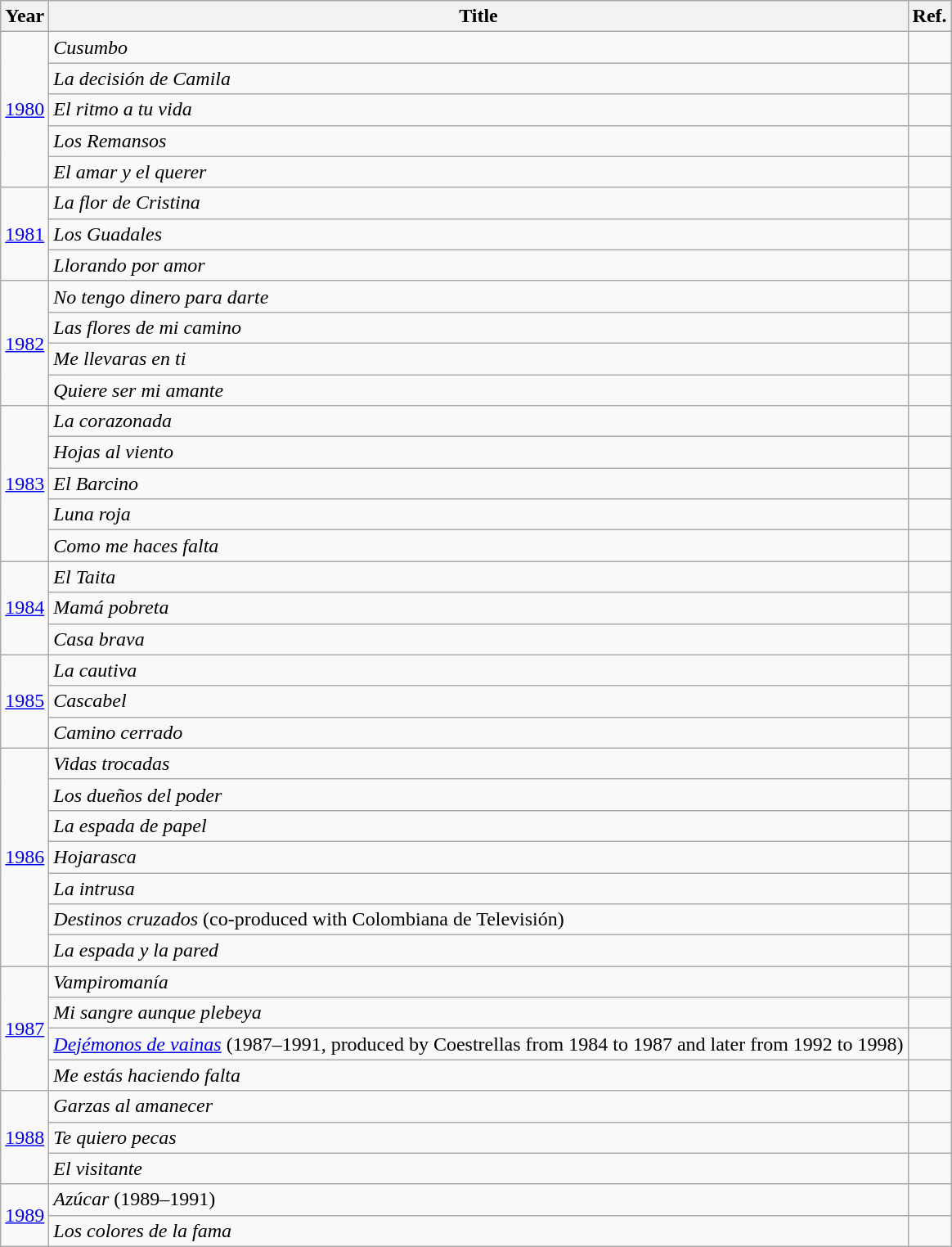<table class="wikitable sortable">
<tr>
<th>Year</th>
<th>Title</th>
<th>Ref.</th>
</tr>
<tr>
<td rowspan="5"><a href='#'>1980</a></td>
<td><em>Cusumbo</em></td>
<td></td>
</tr>
<tr>
<td><em>La decisión de Camila</em></td>
<td></td>
</tr>
<tr>
<td><em>El ritmo a tu vida</em></td>
<td></td>
</tr>
<tr>
<td><em>Los Remansos</em></td>
<td></td>
</tr>
<tr>
<td><em>El amar y el querer</em></td>
<td></td>
</tr>
<tr>
<td rowspan="3"><a href='#'>1981</a></td>
<td><em>La flor de Cristina</em></td>
<td></td>
</tr>
<tr>
<td><em>Los Guadales</em></td>
<td></td>
</tr>
<tr>
<td><em>Llorando por amor</em></td>
<td></td>
</tr>
<tr>
<td rowspan="4"><a href='#'>1982</a></td>
<td><em>No tengo dinero para darte</em></td>
<td></td>
</tr>
<tr>
<td><em>Las flores de mi camino</em></td>
<td></td>
</tr>
<tr>
<td><em>Me llevaras en ti</em></td>
<td></td>
</tr>
<tr>
<td><em>Quiere ser mi amante</em></td>
<td></td>
</tr>
<tr>
<td rowspan="5"><a href='#'>1983</a></td>
<td><em>La corazonada</em></td>
<td></td>
</tr>
<tr>
<td><em>Hojas al viento</em></td>
<td></td>
</tr>
<tr>
<td><em>El Barcino</em></td>
<td></td>
</tr>
<tr>
<td><em>Luna roja</em></td>
<td></td>
</tr>
<tr>
<td><em>Como me haces falta</em></td>
<td></td>
</tr>
<tr>
<td rowspan="3"><a href='#'>1984</a></td>
<td><em>El Taita</em></td>
<td></td>
</tr>
<tr>
<td><em>Mamá pobreta</em></td>
<td></td>
</tr>
<tr>
<td><em>Casa brava</em></td>
<td></td>
</tr>
<tr>
<td rowspan="3"><a href='#'>1985</a></td>
<td><em>La cautiva</em></td>
<td></td>
</tr>
<tr>
<td><em>Cascabel</em></td>
<td></td>
</tr>
<tr>
<td><em>Camino cerrado</em></td>
<td></td>
</tr>
<tr>
<td rowspan="7"><a href='#'>1986</a></td>
<td><em>Vidas trocadas</em></td>
<td></td>
</tr>
<tr>
<td><em>Los dueños del poder</em></td>
<td></td>
</tr>
<tr>
<td><em>La espada de papel</em></td>
<td></td>
</tr>
<tr>
<td><em>Hojarasca</em></td>
<td></td>
</tr>
<tr>
<td><em>La intrusa</em></td>
<td></td>
</tr>
<tr>
<td><em>Destinos cruzados</em> (co-produced with Colombiana de Televisión)</td>
<td></td>
</tr>
<tr>
<td><em>La espada y la pared</em></td>
<td></td>
</tr>
<tr>
<td rowspan="4"><a href='#'>1987</a></td>
<td><em>Vampiromanía</em></td>
<td></td>
</tr>
<tr>
<td><em>Mi sangre aunque plebeya</em></td>
<td></td>
</tr>
<tr>
<td><em><a href='#'>Dejémonos de vainas</a></em> (1987–1991, produced by Coestrellas from 1984 to 1987 and later from 1992 to 1998)</td>
<td></td>
</tr>
<tr>
<td><em>Me estás haciendo falta</em></td>
<td></td>
</tr>
<tr>
<td rowspan="3"><a href='#'>1988</a></td>
<td><em>Garzas al amanecer</em></td>
<td></td>
</tr>
<tr>
<td><em>Te quiero pecas</em></td>
<td></td>
</tr>
<tr>
<td><em>El visitante</em></td>
<td></td>
</tr>
<tr>
<td rowspan="2"><a href='#'>1989</a></td>
<td><em>Azúcar</em> (1989–1991)</td>
<td></td>
</tr>
<tr>
<td><em>Los colores de la fama</em></td>
<td></td>
</tr>
</table>
